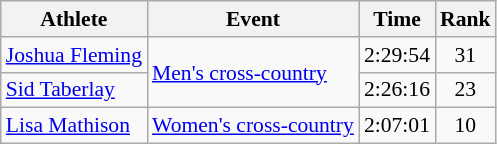<table class=wikitable style="font-size:90%">
<tr>
<th>Athlete</th>
<th>Event</th>
<th>Time</th>
<th>Rank</th>
</tr>
<tr align=center>
<td align=left><a href='#'>Joshua Fleming</a></td>
<td align=left rowspan=2><a href='#'>Men's cross-country</a></td>
<td>2:29:54</td>
<td>31</td>
</tr>
<tr align=center>
<td align=left><a href='#'>Sid Taberlay</a></td>
<td>2:26:16</td>
<td>23</td>
</tr>
<tr align=center>
<td align=left><a href='#'>Lisa Mathison</a></td>
<td align=left><a href='#'>Women's cross-country</a></td>
<td>2:07:01</td>
<td>10</td>
</tr>
</table>
